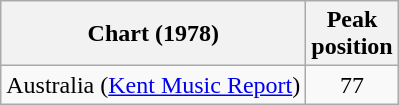<table class="wikitable">
<tr>
<th>Chart (1978)</th>
<th>Peak<br>position</th>
</tr>
<tr>
<td>Australia (<a href='#'>Kent Music Report</a>)</td>
<td style="text-align:center;">77</td>
</tr>
</table>
